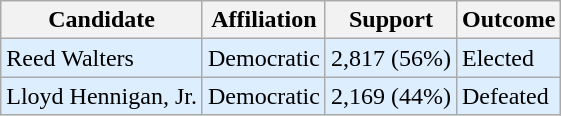<table class="wikitable">
<tr>
<th>Candidate</th>
<th>Affiliation</th>
<th>Support</th>
<th>Outcome</th>
</tr>
<tr>
<td bgcolor=#DDEEFF>Reed Walters</td>
<td bgcolor=#DDEEFF>Democratic</td>
<td bgcolor=#DDEEFF>2,817 (56%)</td>
<td bgcolor=#DDEEFF>Elected</td>
</tr>
<tr>
<td bgcolor=#DDEEFF>Lloyd Hennigan, Jr.</td>
<td bgcolor=#DDEEFF>Democratic</td>
<td bgcolor=#DDEEFF>2,169 (44%)</td>
<td bgcolor=#DDEEFF>Defeated</td>
</tr>
</table>
